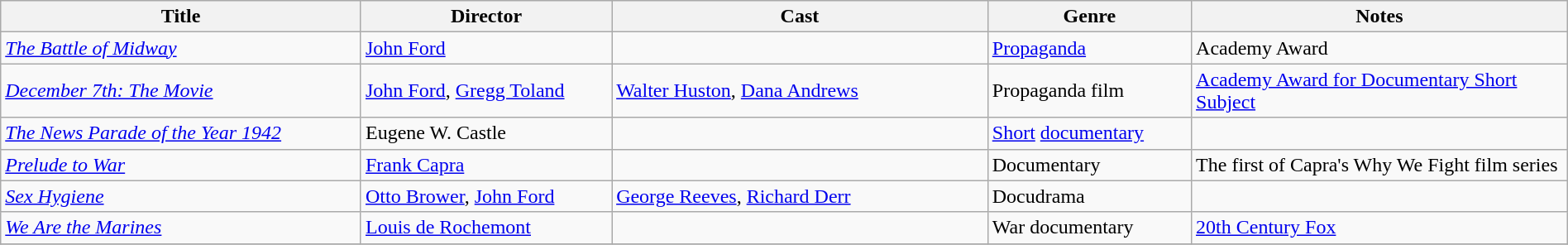<table class="wikitable" style="width:100%;">
<tr>
<th style="width:23%;">Title</th>
<th style="width:16%;">Director</th>
<th style="width:24%;">Cast</th>
<th style="width:13%;">Genre</th>
<th style="width:24%;">Notes</th>
</tr>
<tr>
<td><em><a href='#'>The Battle of Midway</a></em></td>
<td><a href='#'>John Ford</a></td>
<td></td>
<td><a href='#'>Propaganda</a></td>
<td>Academy Award</td>
</tr>
<tr>
<td><em><a href='#'>December 7th: The Movie</a></em></td>
<td><a href='#'>John Ford</a>, <a href='#'>Gregg Toland</a></td>
<td><a href='#'>Walter Huston</a>, <a href='#'>Dana Andrews</a></td>
<td>Propaganda film</td>
<td><a href='#'>Academy Award for Documentary Short Subject</a></td>
</tr>
<tr>
<td><em><a href='#'>The News Parade of the Year 1942</a></em></td>
<td>Eugene W. Castle</td>
<td></td>
<td><a href='#'>Short</a> <a href='#'>documentary</a></td>
<td></td>
</tr>
<tr>
<td><em><a href='#'>Prelude to War</a></em></td>
<td><a href='#'>Frank Capra</a></td>
<td></td>
<td>Documentary</td>
<td>The first of Capra's Why We Fight film series</td>
</tr>
<tr>
<td><em><a href='#'>Sex Hygiene</a></em></td>
<td><a href='#'>Otto Brower</a>, <a href='#'>John Ford</a></td>
<td><a href='#'>George Reeves</a>, <a href='#'>Richard Derr</a></td>
<td>Docudrama</td>
<td></td>
</tr>
<tr>
<td><em><a href='#'>We Are the Marines</a></em></td>
<td><a href='#'>Louis de Rochemont</a></td>
<td></td>
<td>War documentary</td>
<td><a href='#'>20th Century Fox</a></td>
</tr>
<tr>
</tr>
</table>
